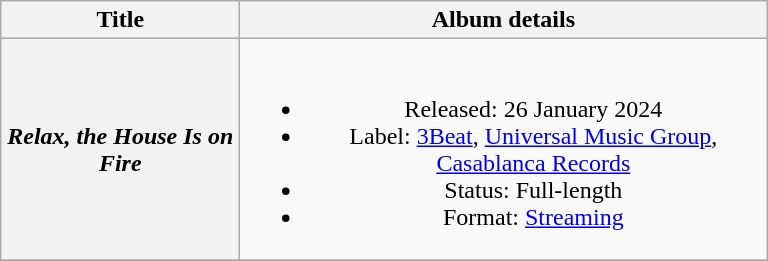<table class="wikitable plainrowheaders" style="text-align:center;">
<tr>
<th scope="col" rowspan="1" style="width:9.5em;">Title</th>
<th scope="col" rowspan="1" style="width:21.5em;">Album details</th>
</tr>
<tr>
<th scope="row"><em>Relax, the House Is on Fire</em><br></th>
<td><br><ul><li>Released: 26 January 2024</li><li>Label: <a href='#'>3Beat</a>, <a href='#'>Universal Music Group</a>, <a href='#'>Casablanca Records</a></li><li>Status: Full-length</li><li>Format: <a href='#'>Streaming</a></li></ul></td>
</tr>
<tr>
</tr>
</table>
